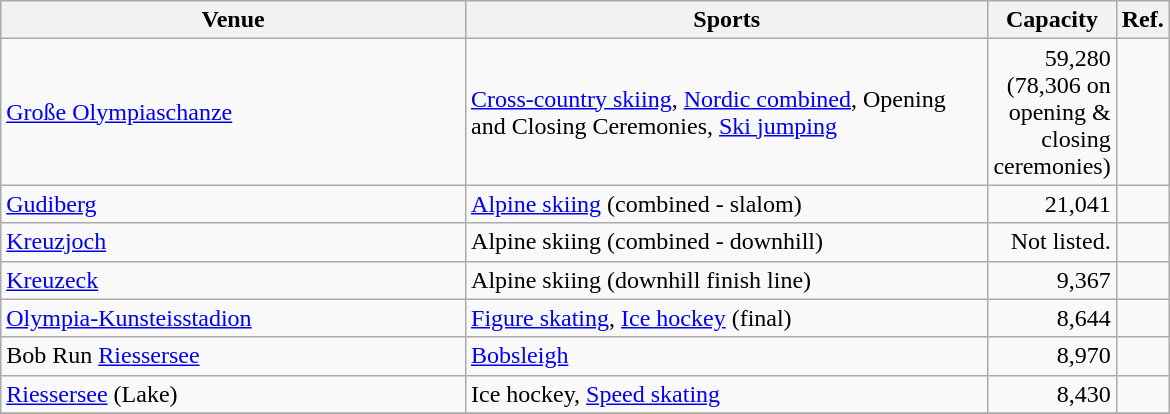<table class="wikitable sortable" width=780px>
<tr>
<th width=40%>Venue</th>
<th class="unsortable" width=45%>Sports</th>
<th width=10%>Capacity</th>
<th class="unsortable">Ref.</th>
</tr>
<tr>
<td><a href='#'>Große Olympiaschanze</a></td>
<td><a href='#'>Cross-country skiing</a>, <a href='#'>Nordic combined</a>, Opening and Closing Ceremonies, <a href='#'>Ski jumping</a></td>
<td align="right">59,280 (78,306 on opening & closing ceremonies)</td>
<td align=center></td>
</tr>
<tr>
<td><a href='#'>Gudiberg</a></td>
<td><a href='#'>Alpine skiing</a> (combined - slalom)</td>
<td align="right">21,041</td>
<td align=center></td>
</tr>
<tr>
<td><a href='#'>Kreuzjoch</a></td>
<td>Alpine skiing (combined - downhill)</td>
<td align="right">Not listed.</td>
<td align=center></td>
</tr>
<tr>
<td><a href='#'>Kreuzeck</a></td>
<td>Alpine skiing (downhill finish line)</td>
<td align="right">9,367</td>
<td align=center></td>
</tr>
<tr>
<td><a href='#'>Olympia-Kunsteisstadion</a></td>
<td><a href='#'>Figure skating</a>, <a href='#'>Ice hockey</a> (final)</td>
<td align="right">8,644</td>
<td align=center></td>
</tr>
<tr>
<td>Bob Run <a href='#'>Riessersee</a></td>
<td><a href='#'>Bobsleigh</a></td>
<td align="right">8,970</td>
<td align=center></td>
</tr>
<tr>
<td><a href='#'>Riessersee</a> (Lake)</td>
<td>Ice hockey, <a href='#'>Speed skating</a></td>
<td align="right">8,430</td>
<td align=center></td>
</tr>
<tr>
</tr>
</table>
